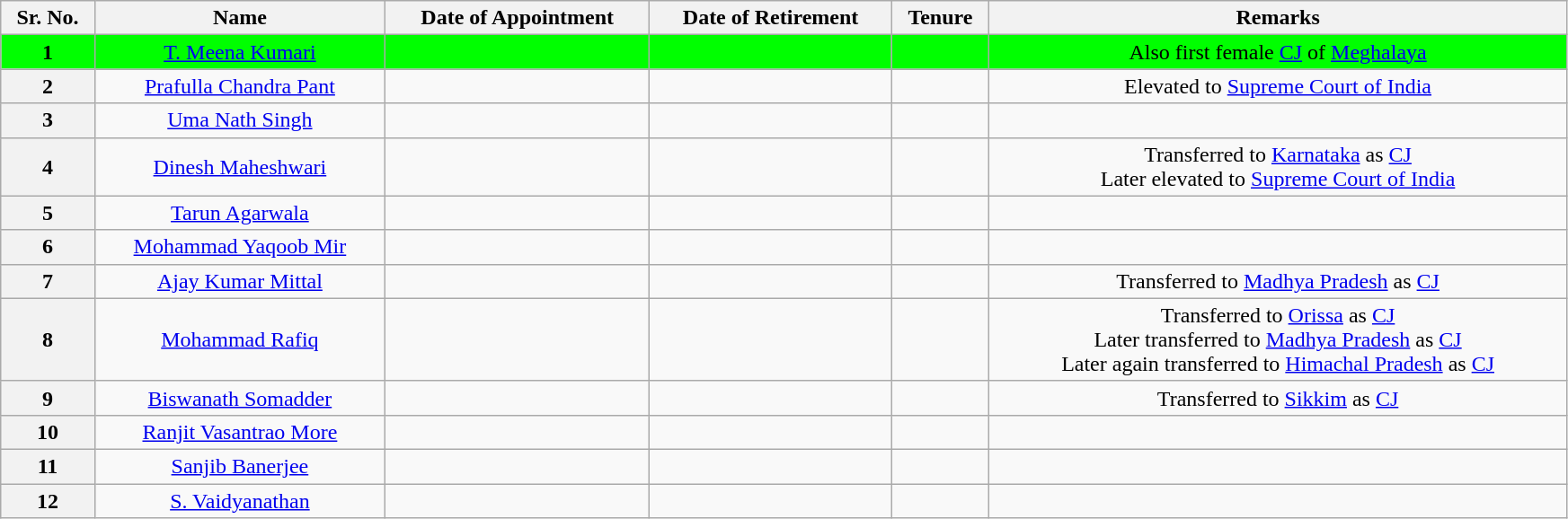<table class="wikitable sortable" style="text-align:center" width="92%">
<tr>
<th>Sr. No.</th>
<th>Name</th>
<th>Date of Appointment</th>
<th>Date of Retirement</th>
<th>Tenure</th>
<th>Remarks</th>
</tr>
<tr>
<th style="background:lime;">1</th>
<td style="background:lime;"><a href='#'>T. Meena Kumari</a></td>
<td style="background:lime;"></td>
<td style="background:lime;"></td>
<td style="background:lime;"></td>
<td style="background:lime;">Also first female <a href='#'>CJ</a> of <a href='#'>Meghalaya</a></td>
</tr>
<tr>
<th>2</th>
<td><a href='#'>Prafulla Chandra Pant</a></td>
<td></td>
<td></td>
<td></td>
<td>Elevated to <a href='#'>Supreme Court of India</a></td>
</tr>
<tr>
<th>3</th>
<td><a href='#'>Uma Nath Singh</a></td>
<td></td>
<td></td>
<td></td>
<td></td>
</tr>
<tr>
<th>4</th>
<td><a href='#'>Dinesh Maheshwari</a></td>
<td></td>
<td></td>
<td></td>
<td>Transferred to <a href='#'>Karnataka</a> as <a href='#'>CJ</a> <br> Later elevated to <a href='#'>Supreme Court of India</a></td>
</tr>
<tr>
<th>5</th>
<td><a href='#'>Tarun Agarwala</a></td>
<td></td>
<td></td>
<td></td>
<td></td>
</tr>
<tr>
<th>6</th>
<td><a href='#'>Mohammad Yaqoob Mir</a></td>
<td></td>
<td></td>
<td></td>
<td></td>
</tr>
<tr>
<th>7</th>
<td><a href='#'>Ajay Kumar Mittal</a></td>
<td></td>
<td></td>
<td></td>
<td>Transferred to <a href='#'>Madhya Pradesh</a> as <a href='#'>CJ</a></td>
</tr>
<tr>
<th>8</th>
<td><a href='#'>Mohammad Rafiq</a></td>
<td></td>
<td></td>
<td></td>
<td>Transferred to <a href='#'>Orissa</a> as <a href='#'>CJ</a> <br> Later transferred to <a href='#'>Madhya Pradesh</a> as <a href='#'>CJ</a> <br> Later again transferred to <a href='#'>Himachal Pradesh</a> as <a href='#'>CJ</a></td>
</tr>
<tr>
<th>9</th>
<td><a href='#'>Biswanath Somadder</a></td>
<td></td>
<td></td>
<td></td>
<td>Transferred to <a href='#'>Sikkim</a> as <a href='#'>CJ</a></td>
</tr>
<tr>
<th>10</th>
<td><a href='#'>Ranjit Vasantrao More</a></td>
<td></td>
<td></td>
<td></td>
<td></td>
</tr>
<tr>
<th>11</th>
<td><a href='#'>Sanjib Banerjee</a></td>
<td></td>
<td></td>
<td></td>
<td></td>
</tr>
<tr>
<th>12</th>
<td><a href='#'>S. Vaidyanathan</a></td>
<td></td>
<td></td>
<td></td>
<td></td>
</tr>
</table>
